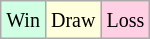<table class="wikitable">
<tr>
<td style="background:#d0ffe3;"><small>Win</small></td>
<td style="background:#ffffdd;"><small>Draw</small></td>
<td style="background:#ffd0e3;"><small>Loss</small></td>
</tr>
</table>
